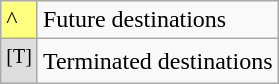<table class="wikitable">
<tr>
<td style="background:#FFFF80">^</td>
<td>Future destinations</td>
</tr>
<tr>
<td style="background:#ddd;"><sup>[T]</sup></td>
<td>Terminated destinations</td>
</tr>
</table>
